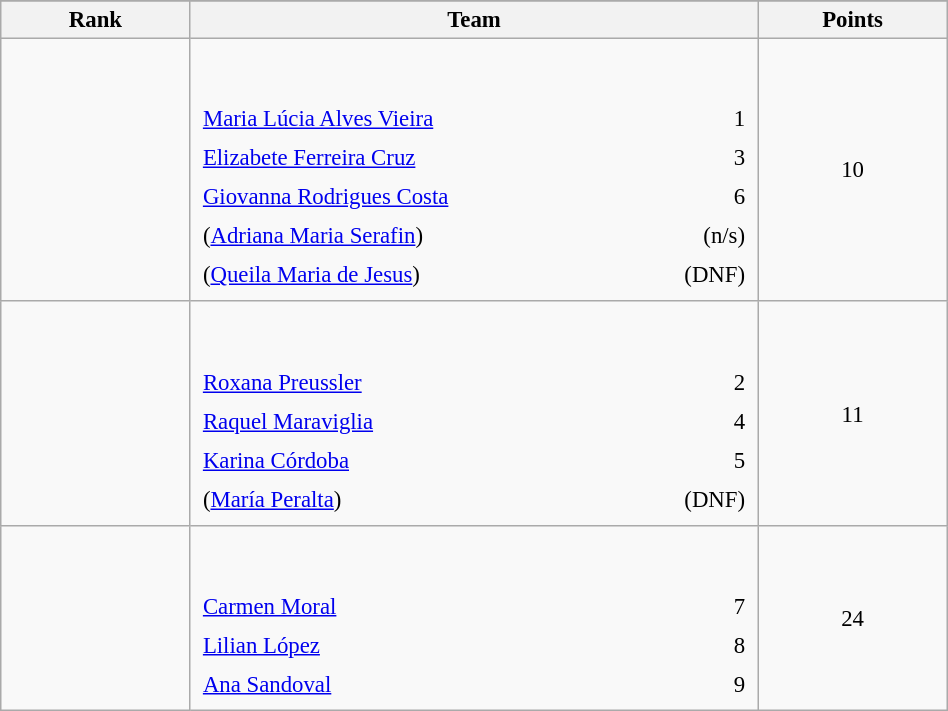<table class="wikitable sortable" style=" text-align:center; font-size:95%;" width="50%">
<tr>
</tr>
<tr>
<th width=10%>Rank</th>
<th width=30%>Team</th>
<th width=10%>Points</th>
</tr>
<tr>
<td align=center></td>
<td align=left> <br><br><table width=100%>
<tr>
<td align=left style="border:0"><a href='#'>Maria Lúcia Alves Vieira</a></td>
<td align=right style="border:0">1</td>
</tr>
<tr>
<td align=left style="border:0"><a href='#'>Elizabete Ferreira Cruz</a></td>
<td align=right style="border:0">3</td>
</tr>
<tr>
<td align=left style="border:0"><a href='#'>Giovanna Rodrigues Costa</a></td>
<td align=right style="border:0">6</td>
</tr>
<tr>
<td align=left style="border:0">(<a href='#'>Adriana Maria Serafin</a>)</td>
<td align=right style="border:0">(n/s)</td>
</tr>
<tr>
<td align=left style="border:0">(<a href='#'>Queila Maria de Jesus</a>)</td>
<td align=right style="border:0">(DNF)</td>
</tr>
</table>
</td>
<td>10</td>
</tr>
<tr>
<td align=center></td>
<td align=left> <br><br><table width=100%>
<tr>
<td align=left style="border:0"><a href='#'>Roxana Preussler</a></td>
<td align=right style="border:0">2</td>
</tr>
<tr>
<td align=left style="border:0"><a href='#'>Raquel Maraviglia</a></td>
<td align=right style="border:0">4</td>
</tr>
<tr>
<td align=left style="border:0"><a href='#'>Karina Córdoba</a></td>
<td align=right style="border:0">5</td>
</tr>
<tr>
<td align=left style="border:0">(<a href='#'>María Peralta</a>)</td>
<td align=right style="border:0">(DNF)</td>
</tr>
</table>
</td>
<td>11</td>
</tr>
<tr>
<td align=center></td>
<td align=left> <br><br><table width=100%>
<tr>
<td align=left style="border:0"><a href='#'>Carmen Moral</a></td>
<td align=right style="border:0">7</td>
</tr>
<tr>
<td align=left style="border:0"><a href='#'>Lilian López</a></td>
<td align=right style="border:0">8</td>
</tr>
<tr>
<td align=left style="border:0"><a href='#'>Ana Sandoval</a></td>
<td align=right style="border:0">9</td>
</tr>
</table>
</td>
<td>24</td>
</tr>
</table>
